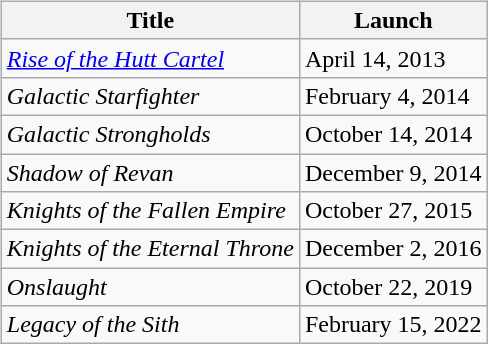<table style="float:left; margin-right:10px;">
<tr>
<td><br><table class="wikitable sortable">
<tr>
<th>Title</th>
<th>Launch</th>
</tr>
<tr>
<td><em><a href='#'>Rise of the Hutt Cartel</a></em></td>
<td>April 14, 2013</td>
</tr>
<tr>
<td><em>Galactic Starfighter</em></td>
<td>February 4, 2014</td>
</tr>
<tr>
<td><em>Galactic Strongholds</em></td>
<td>October 14, 2014</td>
</tr>
<tr>
<td><em>Shadow of Revan</em></td>
<td>December 9, 2014</td>
</tr>
<tr>
<td><em>Knights of the Fallen Empire</em></td>
<td>October 27, 2015</td>
</tr>
<tr>
<td><em>Knights of the Eternal Throne</em></td>
<td>December 2, 2016</td>
</tr>
<tr>
<td><em>Onslaught</em></td>
<td>October 22, 2019</td>
</tr>
<tr>
<td><em>Legacy of the Sith</em></td>
<td>February 15, 2022</td>
</tr>
</table>
</td>
</tr>
</table>
